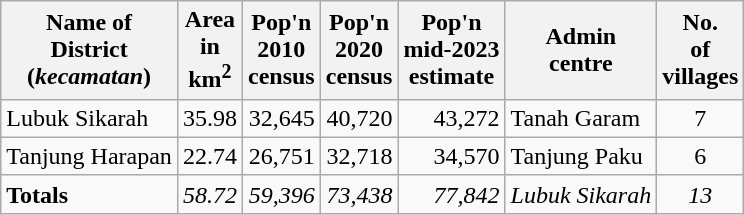<table class="wikitable">
<tr>
<th>Name of<br>District<br>(<em>kecamatan</em>)</th>
<th>Area <br>in <br>km<sup>2</sup></th>
<th>Pop'n <br> 2010 <br>census</th>
<th>Pop'n <br>2020 <br>census</th>
<th>Pop'n <br>mid-2023 <br>estimate</th>
<th>Admin<br>centre</th>
<th>No. <br>of<br>villages</th>
</tr>
<tr>
<td>Lubuk Sikarah</td>
<td align="right">35.98</td>
<td align="right">32,645</td>
<td align="right">40,720</td>
<td align="right">43,272</td>
<td>Tanah Garam</td>
<td align="center">7</td>
</tr>
<tr>
<td>Tanjung Harapan</td>
<td align="right">22.74</td>
<td align="right">26,751</td>
<td align="right">32,718</td>
<td align="right">34,570</td>
<td>Tanjung Paku</td>
<td align="center">6</td>
</tr>
<tr>
<td><strong>Totals</strong></td>
<td align="right"><em>58.72</em></td>
<td align="right"><em>59,396</em></td>
<td align="right"><em>73,438</em></td>
<td align="right"><em>77,842</em></td>
<td><em>Lubuk Sikarah</em></td>
<td align="center"><em>13</em></td>
</tr>
</table>
